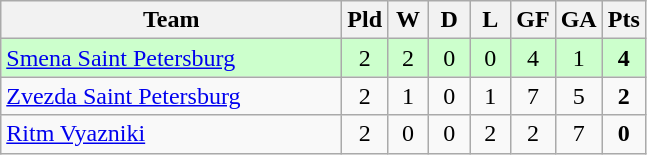<table class="wikitable" style="text-align:center">
<tr>
<th width=220>Team</th>
<th width=20>Pld</th>
<th width=20>W</th>
<th width=20>D</th>
<th width=20>L</th>
<th width=20>GF</th>
<th width=20>GA</th>
<th width=20>Pts</th>
</tr>
<tr bgcolor="#ccffcc">
<td align="left"><a href='#'>Smena Saint Petersburg</a></td>
<td>2</td>
<td>2</td>
<td>0</td>
<td>0</td>
<td>4</td>
<td>1</td>
<td><strong>4</strong></td>
</tr>
<tr>
<td align="left"><a href='#'>Zvezda Saint Petersburg</a></td>
<td>2</td>
<td>1</td>
<td>0</td>
<td>1</td>
<td>7</td>
<td>5</td>
<td><strong>2</strong></td>
</tr>
<tr>
<td align="left"><a href='#'>Ritm Vyazniki</a></td>
<td>2</td>
<td>0</td>
<td>0</td>
<td>2</td>
<td>2</td>
<td>7</td>
<td><strong>0</strong></td>
</tr>
</table>
